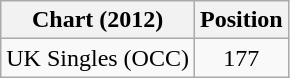<table class="wikitable plainrowheaders">
<tr>
<th scope="col">Chart (2012)</th>
<th scope="col">Position</th>
</tr>
<tr>
<td>UK Singles (OCC)</td>
<td align="center">177</td>
</tr>
</table>
